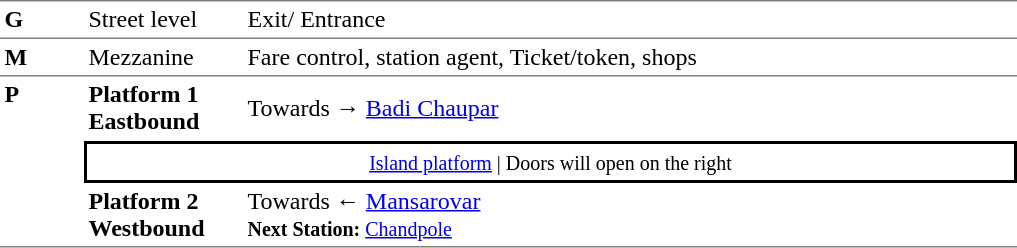<table table border=0 cellspacing=0 cellpadding=3>
<tr>
<td style="border-top:solid 1px grey;border-bottom:solid 1px grey;" width=50 valign=top><strong>G</strong></td>
<td style="border-top:solid 1px grey;border-bottom:solid 1px grey;" width=100 valign=top>Street level</td>
<td style="border-top:solid 1px grey;border-bottom:solid 1px grey;" width=510 valign=top>Exit/ Entrance</td>
</tr>
<tr>
<td style="border-bottom:solid 1px grey;"><strong>M</strong></td>
<td style="border-bottom:solid 1px grey;">Mezzanine</td>
<td style="border-bottom:solid 1px grey;">Fare control, station agent, Ticket/token, shops</td>
</tr>
<tr>
<td style="border-bottom:solid 1px grey;" width=50 rowspan=3 valign=top><strong>P</strong></td>
<td style="border-bottom:solid 1px white;" width=100><span><strong>Platform 1</strong><br><strong>Eastbound</strong></span></td>
<td style="border-bottom:solid 1px white;" width=510>Towards → <a href='#'>Badi Chaupar</a></td>
</tr>
<tr>
<td style="border-top:solid 2px black;border-right:solid 2px black;border-left:solid 2px black;border-bottom:solid 2px black;text-align:center;" colspan=2><small><a href='#'>Island platform</a> | Doors will open on the right</small> </td>
</tr>
<tr>
<td style="border-bottom:solid 1px grey;" width=100><span><strong>Platform 2</strong><br><strong>Westbound</strong></span></td>
<td style="border-bottom:solid 1px grey;" width="510">Towards ← <a href='#'>Mansarovar</a><br><small><strong>Next Station:</strong> <a href='#'>Chandpole</a></small></td>
</tr>
</table>
